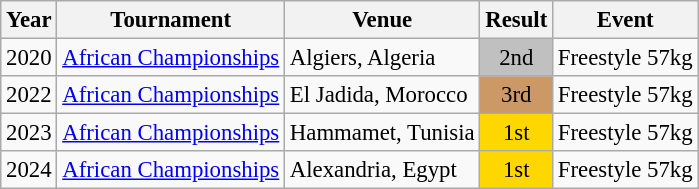<table class="wikitable" style="font-size:95%;">
<tr>
<th>Year</th>
<th>Tournament</th>
<th>Venue</th>
<th>Result</th>
<th>Event</th>
</tr>
<tr>
<td>2020</td>
<td><a href='#'>African Championships</a></td>
<td>Algiers, Algeria</td>
<td align="center" bgcolor="silver">2nd</td>
<td>Freestyle 57kg</td>
</tr>
<tr>
<td>2022</td>
<td><a href='#'>African Championships</a></td>
<td>El Jadida, Morocco</td>
<td align="center" bgcolor="cc9966">3rd</td>
<td>Freestyle 57kg</td>
</tr>
<tr>
<td>2023</td>
<td><a href='#'>African Championships</a></td>
<td>Hammamet, Tunisia</td>
<td align="center" bgcolor="gold">1st</td>
<td>Freestyle 57kg</td>
</tr>
<tr>
<td>2024</td>
<td><a href='#'>African Championships</a></td>
<td>Alexandria, Egypt</td>
<td align="center" bgcolor="gold">1st</td>
<td>Freestyle 57kg</td>
</tr>
</table>
